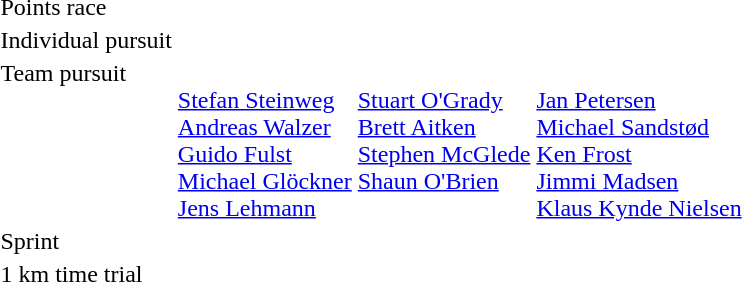<table>
<tr>
<td>Points race<br></td>
<td></td>
<td></td>
<td></td>
</tr>
<tr>
<td>Individual pursuit<br></td>
<td></td>
<td></td>
<td></td>
</tr>
<tr valign="top">
<td>Team pursuit<br> </td>
<td><br><a href='#'>Stefan Steinweg</a><br><a href='#'>Andreas Walzer</a><br><a href='#'>Guido Fulst</a><br><a href='#'>Michael Glöckner</a><br><a href='#'>Jens Lehmann</a></td>
<td><br><a href='#'>Stuart O'Grady</a><br><a href='#'>Brett Aitken</a><br><a href='#'>Stephen McGlede</a><br><a href='#'>Shaun O'Brien</a></td>
<td><br><a href='#'>Jan Petersen</a><br><a href='#'>Michael Sandstød</a><br><a href='#'>Ken Frost</a><br><a href='#'>Jimmi Madsen</a><br><a href='#'>Klaus Kynde Nielsen</a></td>
</tr>
<tr>
<td>Sprint<br></td>
<td></td>
<td></td>
<td></td>
</tr>
<tr>
<td>1 km time trial<br></td>
<td></td>
<td></td>
<td></td>
</tr>
<tr>
</tr>
</table>
